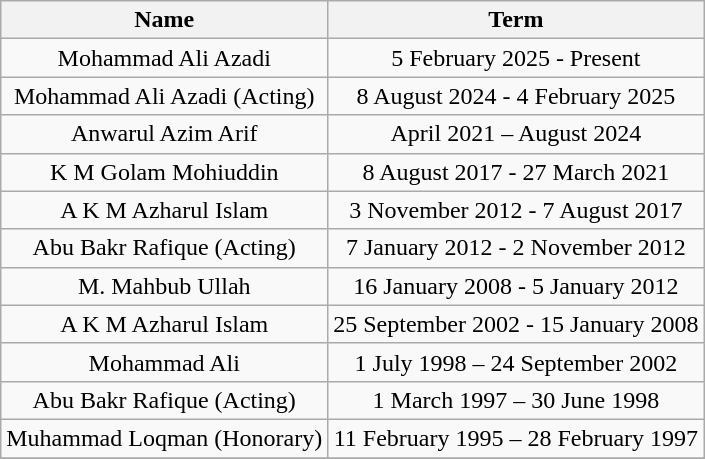<table class="wikitable" style="text-align:center">
<tr>
<th>Name</th>
<th>Term</th>
</tr>
<tr>
<td>Mohammad Ali Azadi</td>
<td>5 February 2025 - Present</td>
</tr>
<tr>
<td>Mohammad Ali Azadi (Acting)</td>
<td>8 August 2024 - 4 February 2025</td>
</tr>
<tr>
<td>Anwarul Azim Arif</td>
<td>April 2021 – August 2024</td>
</tr>
<tr>
<td>K M Golam Mohiuddin</td>
<td>8 August 2017 - 27 March 2021</td>
</tr>
<tr>
<td>A K M Azharul Islam</td>
<td>3 November 2012 - 7 August 2017</td>
</tr>
<tr>
<td>Abu Bakr Rafique (Acting)</td>
<td>7 January 2012 - 2 November 2012</td>
</tr>
<tr>
<td>M. Mahbub Ullah</td>
<td>16 January 2008 - 5 January 2012</td>
</tr>
<tr>
<td>A K M Azharul Islam</td>
<td>25 September 2002 - 15 January 2008</td>
</tr>
<tr>
<td>Mohammad Ali</td>
<td>1 July 1998 – 24 September 2002</td>
</tr>
<tr>
<td>Abu Bakr Rafique (Acting)</td>
<td>1 March 1997 – 30 June 1998</td>
</tr>
<tr>
<td>Muhammad Loqman (Honorary)</td>
<td>11 February 1995 – 28 February 1997</td>
</tr>
<tr>
</tr>
</table>
